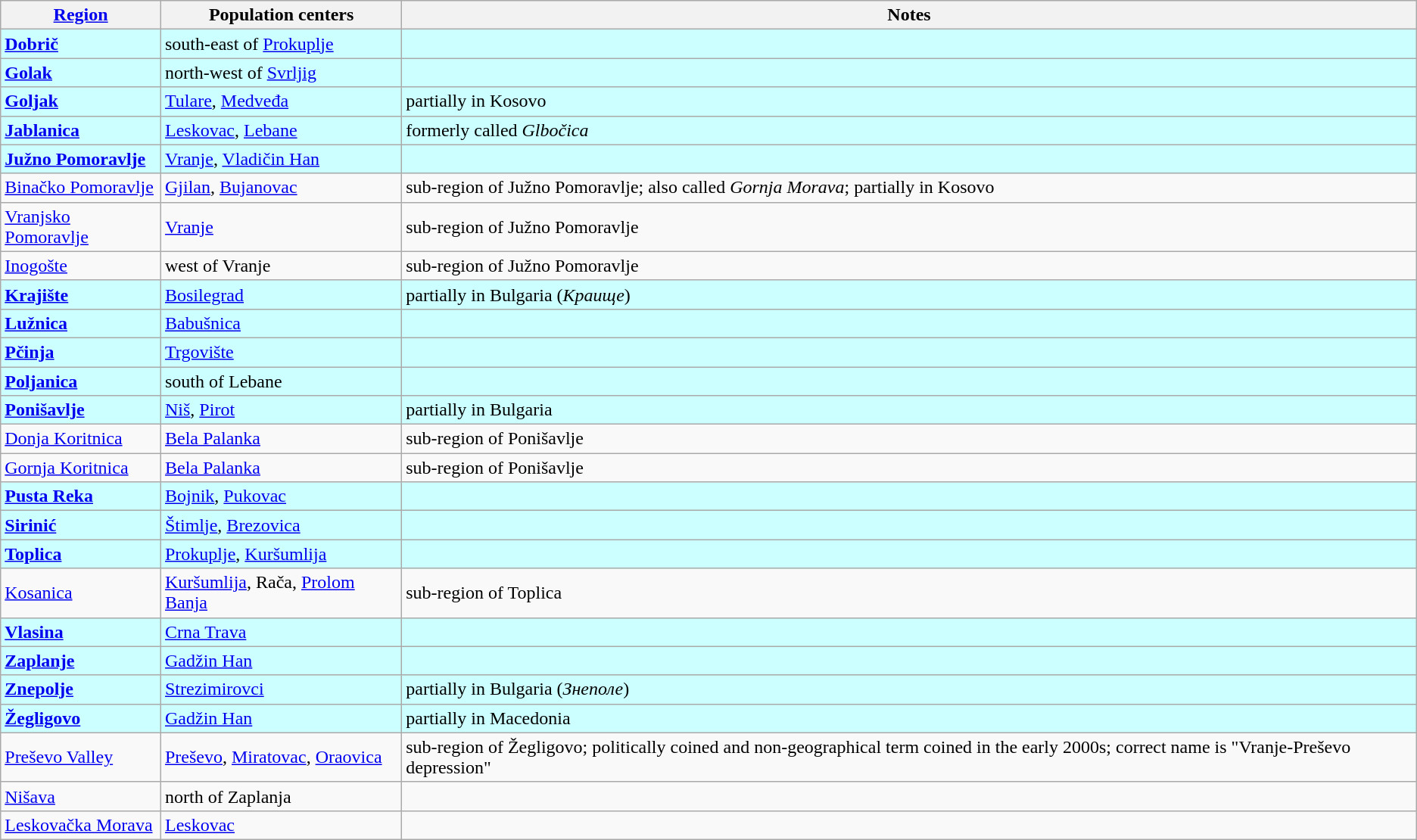<table class="wikitable sortable">
<tr>
<th><a href='#'>Region</a></th>
<th>Population centers</th>
<th>Notes</th>
</tr>
<tr style="background:#cff;">
<td><strong><a href='#'>Dobrič</a></strong></td>
<td>south-east of <a href='#'>Prokuplje</a></td>
<td style="background:#cff;"></td>
</tr>
<tr style="background:#cff;">
<td><strong><a href='#'>Golak</a></strong></td>
<td>north-west of <a href='#'>Svrljig</a></td>
<td style="background:#cff;"></td>
</tr>
<tr style="background:#cff;">
<td><strong><a href='#'>Goljak</a></strong></td>
<td><a href='#'>Tulare</a>, <a href='#'>Medveđa</a></td>
<td>partially in Kosovo</td>
</tr>
<tr>
<td style="background:#cff;"><strong><a href='#'>Jablanica</a></strong></td>
<td style="background:#cff;"><a href='#'>Leskovac</a>, <a href='#'>Lebane</a></td>
<td style="background:#cff;">formerly called <em>Glbočica</em></td>
</tr>
<tr>
<td style="background:#cff;"><strong><a href='#'>Južno Pomoravlje</a></strong></td>
<td style="background:#cff;"><a href='#'>Vranje</a>, <a href='#'>Vladičin Han</a></td>
<td style="background:#cff;"></td>
</tr>
<tr>
<td><a href='#'>Binačko Pomoravlje</a></td>
<td><a href='#'>Gjilan</a>, <a href='#'>Bujanovac</a></td>
<td>sub-region of Južno Pomoravlje; also called <em>Gornja Morava</em>; partially in Kosovo</td>
</tr>
<tr>
<td><a href='#'>Vranjsko Pomoravlje</a></td>
<td><a href='#'>Vranje</a></td>
<td>sub-region of Južno Pomoravlje</td>
</tr>
<tr>
<td><a href='#'>Inogošte</a></td>
<td>west of Vranje</td>
<td>sub-region of Južno Pomoravlje</td>
</tr>
<tr style="background:#cff;">
<td><strong><a href='#'>Krajište</a></strong></td>
<td><a href='#'>Bosilegrad</a></td>
<td>partially in Bulgaria (<em>Краище</em>)</td>
</tr>
<tr style="background:#cff;">
<td><strong><a href='#'>Lužnica</a></strong></td>
<td><a href='#'>Babušnica</a></td>
<td style="background:#cff;"></td>
</tr>
<tr style="background:#cff;">
<td><strong><a href='#'>Pčinja</a></strong></td>
<td><a href='#'>Trgovište</a></td>
<td style="background:#cff;"></td>
</tr>
<tr style="background:#cff;">
<td><strong><a href='#'>Poljanica</a></strong></td>
<td>south of Lebane</td>
<td style="background:#cff;"></td>
</tr>
<tr style="background:#cff;">
<td><strong><a href='#'>Ponišavlje</a></strong></td>
<td><a href='#'>Niš</a>, <a href='#'>Pirot</a></td>
<td>partially in Bulgaria</td>
</tr>
<tr>
<td><a href='#'>Donja Koritnica</a></td>
<td><a href='#'>Bela Palanka</a></td>
<td>sub-region of Ponišavlje</td>
</tr>
<tr>
<td><a href='#'>Gornja Koritnica</a></td>
<td><a href='#'>Bela Palanka</a></td>
<td>sub-region of Ponišavlje</td>
</tr>
<tr>
<td style="background:#cff;"><strong><a href='#'>Pusta Reka</a></strong></td>
<td style="background:#cff;"><a href='#'>Bojnik</a>, <a href='#'>Pukovac</a></td>
<td style="background:#cff;"></td>
</tr>
<tr style="background:#cff;">
<td><strong><a href='#'>Sirinić</a></strong></td>
<td><a href='#'>Štimlje</a>, <a href='#'>Brezovica</a></td>
<td style="background:#cff;"></td>
</tr>
<tr style="background:#cff;">
<td><strong><a href='#'>Toplica</a></strong></td>
<td><a href='#'>Prokuplje</a>, <a href='#'>Kuršumlija</a></td>
<td style="background:#cff;"></td>
</tr>
<tr>
<td><a href='#'>Kosanica</a></td>
<td><a href='#'>Kuršumlija</a>, Rača, <a href='#'>Prolom Banja</a></td>
<td>sub-region of Toplica</td>
</tr>
<tr style="background:#cff;">
<td><strong><a href='#'>Vlasina</a></strong></td>
<td><a href='#'>Crna Trava</a></td>
<td style="background:#cff;"></td>
</tr>
<tr style="background:#cff;">
<td><strong><a href='#'>Zaplanje</a></strong></td>
<td><a href='#'>Gadžin Han</a></td>
<td style="background:#cff;"></td>
</tr>
<tr style="background:#cff;">
<td><strong><a href='#'>Znepolje</a></strong></td>
<td><a href='#'>Strezimirovci</a></td>
<td>partially in Bulgaria (<em>Знеполе</em>)</td>
</tr>
<tr style="background:#cff;">
<td><strong><a href='#'>Žegligovo</a></strong></td>
<td><a href='#'>Gadžin Han</a></td>
<td>partially in Macedonia</td>
</tr>
<tr>
<td><a href='#'>Preševo Valley</a></td>
<td><a href='#'>Preševo</a>, <a href='#'>Miratovac</a>, <a href='#'>Oraovica</a></td>
<td>sub-region of Žegligovo; politically coined and non-geographical term coined in the early 2000s; correct name is "Vranje-Preševo depression"</td>
</tr>
<tr>
<td><a href='#'>Nišava</a></td>
<td>north of Zaplanja</td>
<td></td>
</tr>
<tr>
<td><a href='#'>Leskovačka Morava</a></td>
<td><a href='#'>Leskovac</a></td>
<td></td>
</tr>
</table>
